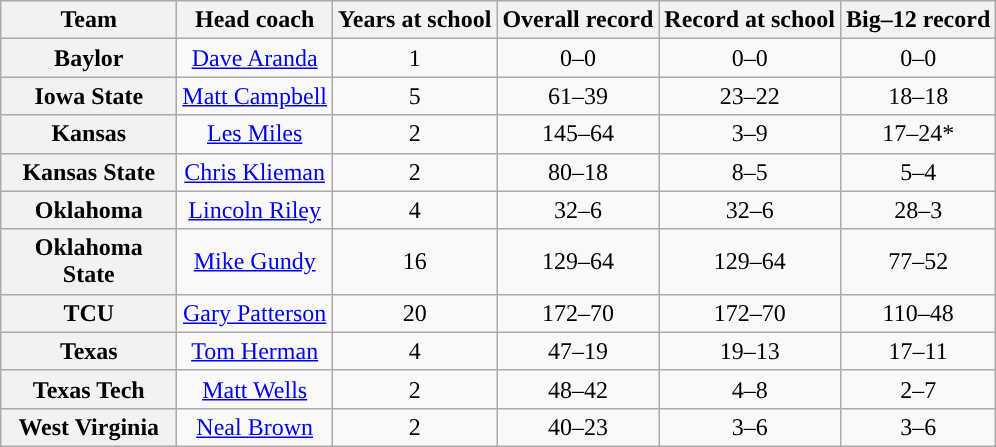<table class="wikitable sortable" style="text-align: center">
<tr>
<th style="width:110px;">Team</th>
<th>Head coach</th>
<th>Years at school</th>
<th>Overall record</th>
<th>Record at school</th>
<th>Big–12 record</th>
</tr>
<tr>
<th>Baylor</th>
<td><a href='#'>Dave Aranda</a></td>
<td>1</td>
<td>0–0</td>
<td>0–0</td>
<td>0–0</td>
</tr>
<tr>
<th>Iowa State</th>
<td><a href='#'>Matt Campbell</a></td>
<td>5</td>
<td>61–39</td>
<td>23–22</td>
<td>18–18</td>
</tr>
<tr>
<th>Kansas</th>
<td><a href='#'>Les Miles</a></td>
<td>2</td>
<td>145–64</td>
<td>3–9</td>
<td>17–24*</td>
</tr>
<tr>
<th>Kansas State</th>
<td><a href='#'>Chris Klieman</a></td>
<td>2</td>
<td>80–18</td>
<td>8–5</td>
<td>5–4</td>
</tr>
<tr>
<th>Oklahoma</th>
<td><a href='#'>Lincoln Riley</a></td>
<td>4</td>
<td>32–6</td>
<td>32–6</td>
<td>28–3</td>
</tr>
<tr>
<th>Oklahoma State</th>
<td><a href='#'>Mike Gundy</a></td>
<td>16</td>
<td>129–64</td>
<td>129–64</td>
<td>77–52</td>
</tr>
<tr>
<th>TCU</th>
<td><a href='#'>Gary Patterson</a></td>
<td>20</td>
<td>172–70</td>
<td>172–70</td>
<td>110–48</td>
</tr>
<tr>
<th>Texas</th>
<td><a href='#'>Tom Herman</a></td>
<td>4</td>
<td>47–19</td>
<td>19–13</td>
<td>17–11</td>
</tr>
<tr>
<th>Texas Tech</th>
<td><a href='#'>Matt Wells</a></td>
<td>2</td>
<td>48–42</td>
<td>4–8</td>
<td>2–7</td>
</tr>
<tr>
<th>West Virginia</th>
<td><a href='#'>Neal Brown</a></td>
<td>2</td>
<td>40–23</td>
<td>3–6</td>
<td>3–6</td>
</tr>
</table>
